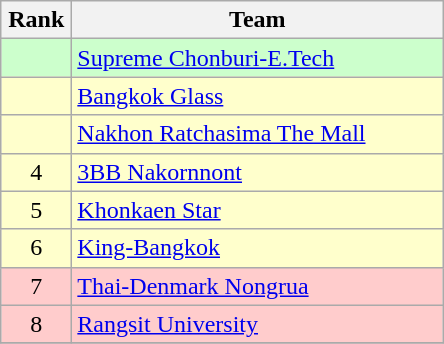<table class="wikitable" style="text-align: center;">
<tr>
<th width=40>Rank</th>
<th width=240>Team</th>
</tr>
<tr bgcolor=#ccffcc>
<td></td>
<td align=left><a href='#'>Supreme Chonburi-E.Tech</a></td>
</tr>
<tr bgcolor=#ffffcc>
<td></td>
<td align=left><a href='#'>Bangkok Glass</a></td>
</tr>
<tr bgcolor=#ffffcc>
<td></td>
<td align=left><a href='#'>Nakhon Ratchasima The Mall</a></td>
</tr>
<tr bgcolor=#ffffcc>
<td>4</td>
<td align=left><a href='#'>3BB Nakornnont</a></td>
</tr>
<tr bgcolor=#ffffcc>
<td>5</td>
<td align=left><a href='#'>Khonkaen Star</a></td>
</tr>
<tr bgcolor=#ffffcc>
<td>6</td>
<td align=left><a href='#'>King-Bangkok</a></td>
</tr>
<tr bgcolor=#ffcccc>
<td>7</td>
<td align=left><a href='#'>Thai-Denmark Nongrua</a></td>
</tr>
<tr bgcolor=#ffcccc>
<td>8</td>
<td align=left><a href='#'>Rangsit University</a></td>
</tr>
<tr>
</tr>
</table>
